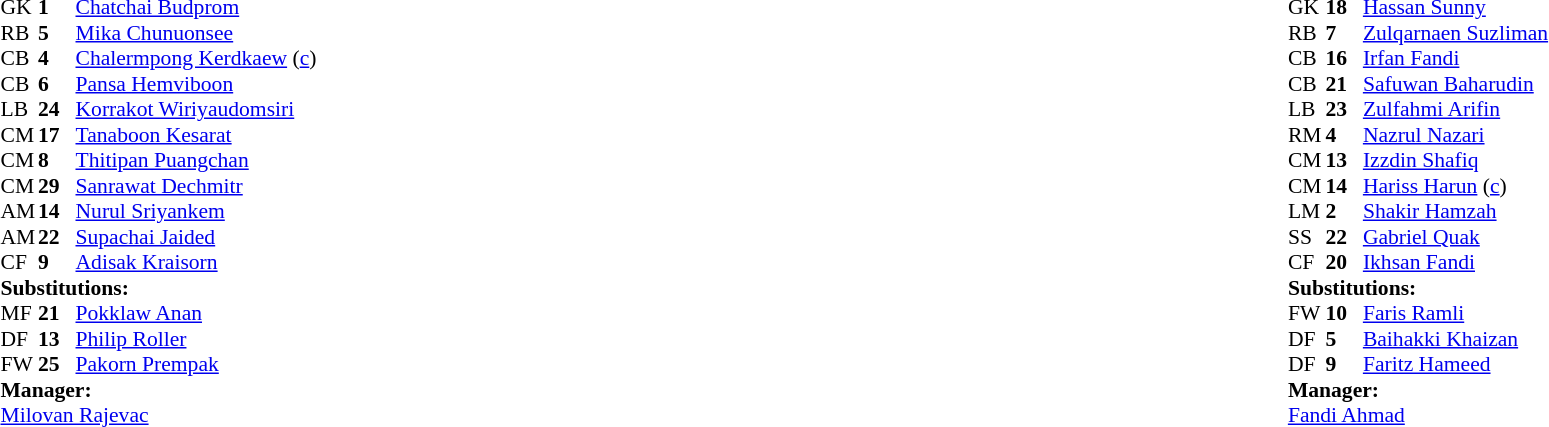<table width="100%">
<tr>
<td valign="top" width="40%"><br><table style="font-size:90%;" cellspacing="0" cellpadding="0">
<tr>
<th width="25"></th>
<th width="25"></th>
</tr>
<tr>
<td>GK</td>
<td><strong>1</strong></td>
<td><a href='#'>Chatchai Budprom</a></td>
</tr>
<tr>
<td>RB</td>
<td><strong>5</strong></td>
<td><a href='#'>Mika Chunuonsee</a></td>
</tr>
<tr>
<td>CB</td>
<td><strong>4</strong></td>
<td><a href='#'>Chalermpong Kerdkaew</a> (<a href='#'>c</a>)</td>
</tr>
<tr>
<td>CB</td>
<td><strong>6</strong></td>
<td><a href='#'>Pansa Hemviboon</a></td>
</tr>
<tr>
<td>LB</td>
<td><strong>24</strong></td>
<td><a href='#'>Korrakot Wiriyaudomsiri</a></td>
</tr>
<tr>
<td>CM</td>
<td><strong>17</strong></td>
<td><a href='#'>Tanaboon Kesarat</a></td>
</tr>
<tr>
<td>CM</td>
<td><strong>8</strong></td>
<td><a href='#'>Thitipan Puangchan</a></td>
</tr>
<tr>
<td>CM</td>
<td><strong>29</strong></td>
<td><a href='#'>Sanrawat Dechmitr</a></td>
<td></td>
<td></td>
</tr>
<tr>
<td>AM</td>
<td><strong>14</strong></td>
<td><a href='#'>Nurul Sriyankem</a></td>
<td></td>
<td></td>
</tr>
<tr>
<td>AM</td>
<td><strong>22</strong></td>
<td><a href='#'>Supachai Jaided</a></td>
</tr>
<tr>
<td>CF</td>
<td><strong>9</strong></td>
<td><a href='#'>Adisak Kraisorn</a></td>
<td></td>
<td></td>
</tr>
<tr>
<td colspan=3><strong>Substitutions:</strong></td>
</tr>
<tr>
<td>MF</td>
<td><strong>21</strong></td>
<td><a href='#'>Pokklaw Anan</a></td>
<td></td>
<td></td>
</tr>
<tr>
<td>DF</td>
<td><strong>13</strong></td>
<td><a href='#'>Philip Roller</a></td>
<td></td>
<td></td>
</tr>
<tr>
<td>FW</td>
<td><strong>25</strong></td>
<td><a href='#'>Pakorn Prempak</a></td>
<td></td>
<td></td>
</tr>
<tr>
<td colspan=3><strong>Manager:</strong></td>
</tr>
<tr>
<td colspan=4> <a href='#'>Milovan Rajevac</a></td>
</tr>
</table>
</td>
<td valign="top"></td>
<td valign="top" width="50%"><br><table style="font-size:90%;" cellspacing="0" cellpadding="0" align="center">
<tr>
<th width=25></th>
<th width=25></th>
</tr>
<tr>
<td>GK</td>
<td><strong>18</strong></td>
<td><a href='#'>Hassan Sunny</a></td>
</tr>
<tr>
<td>RB</td>
<td><strong>7</strong></td>
<td><a href='#'>Zulqarnaen Suzliman</a></td>
<td></td>
<td></td>
</tr>
<tr>
<td>CB</td>
<td><strong>16</strong></td>
<td><a href='#'>Irfan Fandi</a></td>
</tr>
<tr>
<td>CB</td>
<td><strong>21</strong></td>
<td><a href='#'>Safuwan Baharudin</a></td>
</tr>
<tr>
<td>LB</td>
<td><strong>23</strong></td>
<td><a href='#'>Zulfahmi Arifin</a></td>
<td></td>
</tr>
<tr>
<td>RM</td>
<td><strong>4</strong></td>
<td><a href='#'>Nazrul Nazari</a></td>
<td></td>
<td></td>
</tr>
<tr>
<td>CM</td>
<td><strong>13</strong></td>
<td><a href='#'>Izzdin Shafiq</a></td>
<td></td>
</tr>
<tr>
<td>CM</td>
<td><strong>14</strong></td>
<td><a href='#'>Hariss Harun</a> (<a href='#'>c</a>)</td>
<td></td>
</tr>
<tr>
<td>LM</td>
<td><strong>2</strong></td>
<td><a href='#'>Shakir Hamzah</a></td>
</tr>
<tr>
<td>SS</td>
<td><strong>22</strong></td>
<td><a href='#'>Gabriel Quak</a></td>
<td></td>
<td></td>
</tr>
<tr>
<td>CF</td>
<td><strong>20</strong></td>
<td><a href='#'>Ikhsan Fandi</a></td>
</tr>
<tr>
<td colspan=3><strong>Substitutions:</strong></td>
</tr>
<tr>
<td>FW</td>
<td><strong>10</strong></td>
<td><a href='#'>Faris Ramli</a></td>
<td></td>
<td></td>
</tr>
<tr>
<td>DF</td>
<td><strong>5</strong></td>
<td><a href='#'>Baihakki Khaizan</a></td>
<td></td>
<td></td>
</tr>
<tr>
<td>DF</td>
<td><strong>9</strong></td>
<td><a href='#'>Faritz Hameed</a></td>
<td></td>
<td></td>
</tr>
<tr>
<td colspan=3><strong>Manager:</strong></td>
</tr>
<tr>
<td colspan=4><a href='#'>Fandi Ahmad</a></td>
</tr>
</table>
</td>
</tr>
</table>
